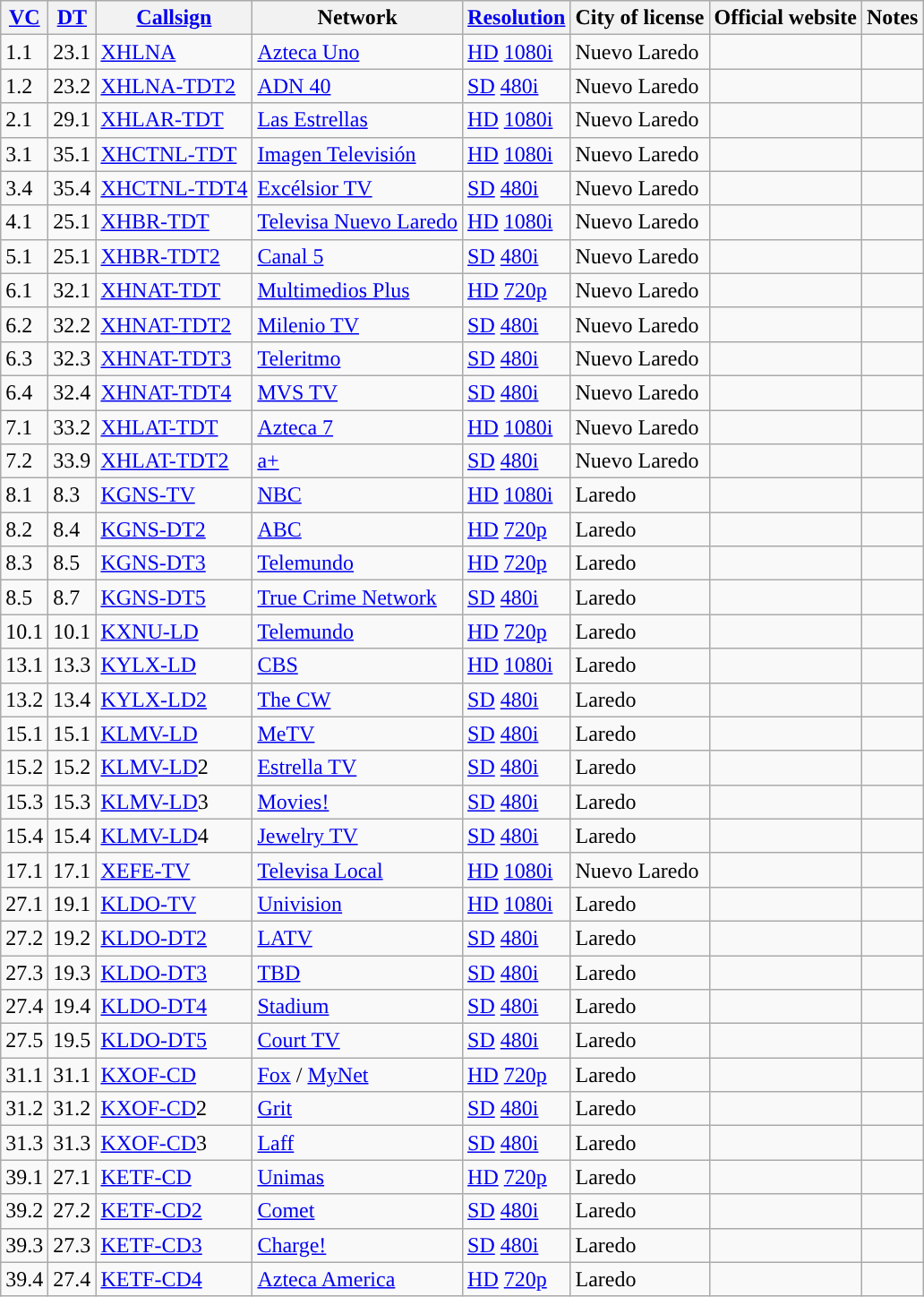<table class="sortable wikitable">
<tr>
<th><a href='#'>VC</a></th>
<th><a href='#'>DT</a></th>
<th><a href='#'>Callsign</a></th>
<th>Network</th>
<th><a href='#'>Resolution</a></th>
<th>City of license</th>
<th>Official website</th>
<th>Notes</th>
</tr>
<tr style="vertical-align: top; text-align: left;"|>
<td>1.1</td>
<td>23.1</td>
<td><a href='#'>XHLNA</a></td>
<td><a href='#'>Azteca Uno</a></td>
<td><a href='#'>HD</a> <a href='#'>1080i</a></td>
<td>Nuevo Laredo</td>
<td></td>
<td></td>
</tr>
<tr style="vertical-align: top; text-align: left;"|>
<td>1.2</td>
<td>23.2</td>
<td><a href='#'>XHLNA-TDT2</a></td>
<td><a href='#'>ADN 40</a></td>
<td><a href='#'>SD</a> <a href='#'>480i</a></td>
<td>Nuevo Laredo</td>
<td></td>
<td></td>
</tr>
<tr style="vertical-align: top; text-align: left;"|>
<td>2.1</td>
<td>29.1</td>
<td><a href='#'>XHLAR-TDT</a></td>
<td><a href='#'>Las Estrellas</a></td>
<td><a href='#'>HD</a> <a href='#'>1080i</a></td>
<td>Nuevo Laredo</td>
<td></td>
<td></td>
</tr>
<tr style="vertical-align: top; text-align: left;">
<td>3.1</td>
<td>35.1</td>
<td><a href='#'>XHCTNL-TDT</a></td>
<td><a href='#'>Imagen Televisión</a></td>
<td><a href='#'>HD</a> <a href='#'>1080i</a></td>
<td>Nuevo Laredo</td>
<td></td>
<td></td>
</tr>
<tr style="vertical-align: top; text-align: left">
<td>3.4</td>
<td>35.4</td>
<td><a href='#'>XHCTNL-TDT4</a></td>
<td><a href='#'>Excélsior TV</a></td>
<td><a href='#'>SD</a> <a href='#'>480i</a></td>
<td>Nuevo Laredo</td>
<td></td>
<td></td>
</tr>
<tr style="vertical-align: top; text-align: left;">
<td>4.1</td>
<td>25.1</td>
<td><a href='#'>XHBR-TDT</a></td>
<td><a href='#'>Televisa Nuevo Laredo</a></td>
<td><a href='#'>HD</a> <a href='#'>1080i</a></td>
<td>Nuevo Laredo</td>
<td></td>
<td></td>
</tr>
<tr style="vertical-align: top; text-align: left;">
<td>5.1</td>
<td>25.1</td>
<td><a href='#'>XHBR-TDT2</a></td>
<td><a href='#'>Canal 5</a></td>
<td><a href='#'>SD</a> <a href='#'>480i</a></td>
<td>Nuevo Laredo</td>
<td></td>
<td></td>
</tr>
<tr style="vertical-align: top; text-align: left;">
<td>6.1</td>
<td>32.1</td>
<td><a href='#'>XHNAT-TDT</a></td>
<td><a href='#'>Multimedios Plus</a></td>
<td><a href='#'>HD</a> <a href='#'>720p</a></td>
<td>Nuevo Laredo</td>
<td></td>
<td></td>
</tr>
<tr style="vertical-align: top; text-align: left;"|>
<td>6.2</td>
<td>32.2</td>
<td><a href='#'>XHNAT-TDT2</a></td>
<td><a href='#'>Milenio TV</a></td>
<td><a href='#'>SD</a> <a href='#'>480i</a></td>
<td>Nuevo Laredo</td>
<td></td>
<td></td>
</tr>
<tr style="vertical-align: top; text-align: left;"|>
<td>6.3</td>
<td>32.3</td>
<td><a href='#'>XHNAT-TDT3</a></td>
<td><a href='#'>Teleritmo</a></td>
<td><a href='#'>SD</a> <a href='#'>480i</a></td>
<td>Nuevo Laredo</td>
<td></td>
<td></td>
</tr>
<tr style="vertical-align: top; text-align: left;"|>
<td>6.4</td>
<td>32.4</td>
<td><a href='#'>XHNAT-TDT4</a></td>
<td><a href='#'>MVS TV</a></td>
<td><a href='#'>SD</a> <a href='#'>480i</a></td>
<td>Nuevo Laredo</td>
<td></td>
<td></td>
</tr>
<tr style="vertical-align: top; text-align: left;"|>
<td>7.1</td>
<td>33.2</td>
<td><a href='#'>XHLAT-TDT</a></td>
<td><a href='#'>Azteca 7</a></td>
<td><a href='#'>HD</a> <a href='#'>1080i</a></td>
<td>Nuevo Laredo</td>
<td></td>
<td></td>
</tr>
<tr style="vertical-align: top; text-align: left;"|>
<td>7.2</td>
<td>33.9</td>
<td><a href='#'>XHLAT-TDT2</a></td>
<td><a href='#'>a+</a></td>
<td><a href='#'>SD</a> <a href='#'>480i</a></td>
<td>Nuevo Laredo</td>
<td></td>
<td></td>
</tr>
<tr style="vertical-align: top; text-align: left;">
<td>8.1</td>
<td>8.3</td>
<td><a href='#'>KGNS-TV</a></td>
<td><a href='#'>NBC</a></td>
<td><a href='#'>HD</a> <a href='#'>1080i</a></td>
<td>Laredo</td>
<td></td>
<td></td>
</tr>
<tr style="vertical-align: top; text-align: left;">
<td>8.2</td>
<td>8.4</td>
<td><a href='#'>KGNS-DT2</a></td>
<td><a href='#'>ABC</a></td>
<td><a href='#'>HD</a> <a href='#'>720p</a></td>
<td>Laredo</td>
<td></td>
<td></td>
</tr>
<tr style="vertical-align: top; text-align: left;">
<td>8.3</td>
<td>8.5</td>
<td><a href='#'>KGNS-DT3</a></td>
<td><a href='#'>Telemundo</a></td>
<td><a href='#'>HD</a> <a href='#'>720p</a></td>
<td>Laredo</td>
<td></td>
<td></td>
</tr>
<tr style="vertical-align: top; text-align: left;">
<td>8.5</td>
<td>8.7</td>
<td><a href='#'>KGNS-DT5</a></td>
<td><a href='#'>True Crime Network</a></td>
<td><a href='#'>SD</a> <a href='#'>480i</a></td>
<td>Laredo</td>
<td></td>
<td></td>
</tr>
<tr style="vertical-align: top; text-align: left;">
<td>10.1</td>
<td>10.1</td>
<td><a href='#'>KXNU-LD</a></td>
<td><a href='#'>Telemundo</a></td>
<td><a href='#'>HD</a> <a href='#'>720p</a></td>
<td>Laredo</td>
<td></td>
<td></td>
</tr>
<tr style="vertical-align: top; text-align: left;"|>
<td>13.1</td>
<td>13.3</td>
<td><a href='#'>KYLX-LD</a></td>
<td><a href='#'>CBS</a></td>
<td><a href='#'>HD</a> <a href='#'>1080i</a></td>
<td>Laredo</td>
<td></td>
<td></td>
</tr>
<tr style="vertical-align: top; text-align: left;"|>
<td>13.2</td>
<td>13.4</td>
<td><a href='#'>KYLX-LD2</a></td>
<td><a href='#'>The CW</a></td>
<td><a href='#'>SD</a> <a href='#'>480i</a></td>
<td>Laredo</td>
<td></td>
<td></td>
</tr>
<tr style="vertical-align: top; text-align: left;">
<td>15.1</td>
<td>15.1</td>
<td><a href='#'>KLMV-LD</a></td>
<td><a href='#'>MeTV</a></td>
<td><a href='#'>SD</a> <a href='#'>480i</a></td>
<td>Laredo</td>
<td></td>
<td></td>
</tr>
<tr style="vertical-align: top; text-align: left;">
<td>15.2</td>
<td>15.2</td>
<td><a href='#'>KLMV-LD</a>2</td>
<td><a href='#'>Estrella TV</a></td>
<td><a href='#'>SD</a> <a href='#'>480i</a></td>
<td>Laredo</td>
<td></td>
<td></td>
</tr>
<tr style="vertical-align: top; text-align: left;">
<td>15.3</td>
<td>15.3</td>
<td><a href='#'>KLMV-LD</a>3</td>
<td><a href='#'>Movies!</a></td>
<td><a href='#'>SD</a> <a href='#'>480i</a></td>
<td>Laredo</td>
<td></td>
<td></td>
</tr>
<tr style="vertical-align: top; text-align: left;">
<td>15.4</td>
<td>15.4</td>
<td><a href='#'>KLMV-LD</a>4</td>
<td><a href='#'>Jewelry TV</a></td>
<td><a href='#'>SD</a> <a href='#'>480i</a></td>
<td>Laredo</td>
<td></td>
<td></td>
</tr>
<tr style="vertical-align: top; text-align: left;">
<td>17.1</td>
<td>17.1</td>
<td><a href='#'>XEFE-TV</a></td>
<td><a href='#'>Televisa Local</a></td>
<td><a href='#'>HD</a> <a href='#'>1080i</a></td>
<td>Nuevo Laredo</td>
<td></td>
<td></td>
</tr>
<tr style="vertical-align: top; text-align: left;"|>
<td>27.1</td>
<td>19.1</td>
<td><a href='#'>KLDO-TV</a></td>
<td><a href='#'>Univision</a></td>
<td><a href='#'>HD</a> <a href='#'>1080i</a></td>
<td>Laredo</td>
<td></td>
<td></td>
</tr>
<tr style="vertical-align: top; text-align: left;"|>
<td>27.2</td>
<td>19.2</td>
<td><a href='#'>KLDO-DT2</a></td>
<td><a href='#'>LATV</a></td>
<td><a href='#'>SD</a> <a href='#'>480i</a></td>
<td>Laredo</td>
<td></td>
<td></td>
</tr>
<tr style="vertical-align: top; text-align: left;"|>
<td>27.3</td>
<td>19.3</td>
<td><a href='#'>KLDO-DT3</a></td>
<td><a href='#'>TBD</a></td>
<td><a href='#'>SD</a> <a href='#'>480i</a></td>
<td>Laredo</td>
<td></td>
<td></td>
</tr>
<tr style="vertical-align: top; text-align: left;"|>
<td>27.4</td>
<td>19.4</td>
<td><a href='#'>KLDO-DT4</a></td>
<td><a href='#'>Stadium</a></td>
<td><a href='#'>SD</a> <a href='#'>480i</a></td>
<td>Laredo</td>
<td></td>
<td></td>
</tr>
<tr style="vertical-align: top; text-align: left;"|>
<td>27.5</td>
<td>19.5</td>
<td><a href='#'>KLDO-DT5</a></td>
<td><a href='#'>Court TV</a></td>
<td><a href='#'>SD</a> <a href='#'>480i</a></td>
<td>Laredo</td>
<td></td>
<td></td>
</tr>
<tr style="vertical-align: top; text-align: left;"|>
<td>31.1</td>
<td>31.1</td>
<td><a href='#'>KXOF-CD</a></td>
<td><a href='#'>Fox</a> / <a href='#'>MyNet</a></td>
<td><a href='#'>HD</a> <a href='#'>720p</a></td>
<td>Laredo</td>
<td></td>
<td></td>
</tr>
<tr style="vertical-align: top; text-align: left;"|>
<td>31.2</td>
<td>31.2</td>
<td><a href='#'>KXOF-CD</a>2</td>
<td><a href='#'>Grit</a></td>
<td><a href='#'>SD</a> <a href='#'>480i</a></td>
<td>Laredo</td>
<td></td>
<td></td>
</tr>
<tr style="vertical-align: top; text-align: left;"|>
<td>31.3</td>
<td>31.3</td>
<td><a href='#'>KXOF-CD</a>3</td>
<td><a href='#'>Laff</a></td>
<td><a href='#'>SD</a> <a href='#'>480i</a></td>
<td>Laredo</td>
<td></td>
<td></td>
</tr>
<tr style="vertical-align: top; text-align: left;"|>
<td>39.1</td>
<td>27.1</td>
<td><a href='#'>KETF-CD</a></td>
<td><a href='#'>Unimas</a></td>
<td><a href='#'>HD</a> <a href='#'>720p</a></td>
<td>Laredo</td>
<td></td>
<td></td>
</tr>
<tr style="vertical-align: top; text-align: left;">
<td>39.2</td>
<td>27.2</td>
<td><a href='#'>KETF-CD2</a></td>
<td><a href='#'>Comet</a></td>
<td><a href='#'>SD</a> <a href='#'>480i</a></td>
<td>Laredo</td>
<td></td>
<td></td>
</tr>
<tr style="vertical-align: top; text-align: left;">
<td>39.3</td>
<td>27.3</td>
<td><a href='#'>KETF-CD3</a></td>
<td><a href='#'>Charge!</a></td>
<td><a href='#'>SD</a> <a href='#'>480i</a></td>
<td>Laredo</td>
<td></td>
<td></td>
</tr>
<tr style="vertical-align: top; text-align: left;"|>
<td>39.4</td>
<td>27.4</td>
<td><a href='#'>KETF-CD4</a></td>
<td><a href='#'>Azteca America</a></td>
<td><a href='#'>HD</a> <a href='#'>720p</a></td>
<td>Laredo</td>
<td></td>
<td></td>
</tr>
</table>
